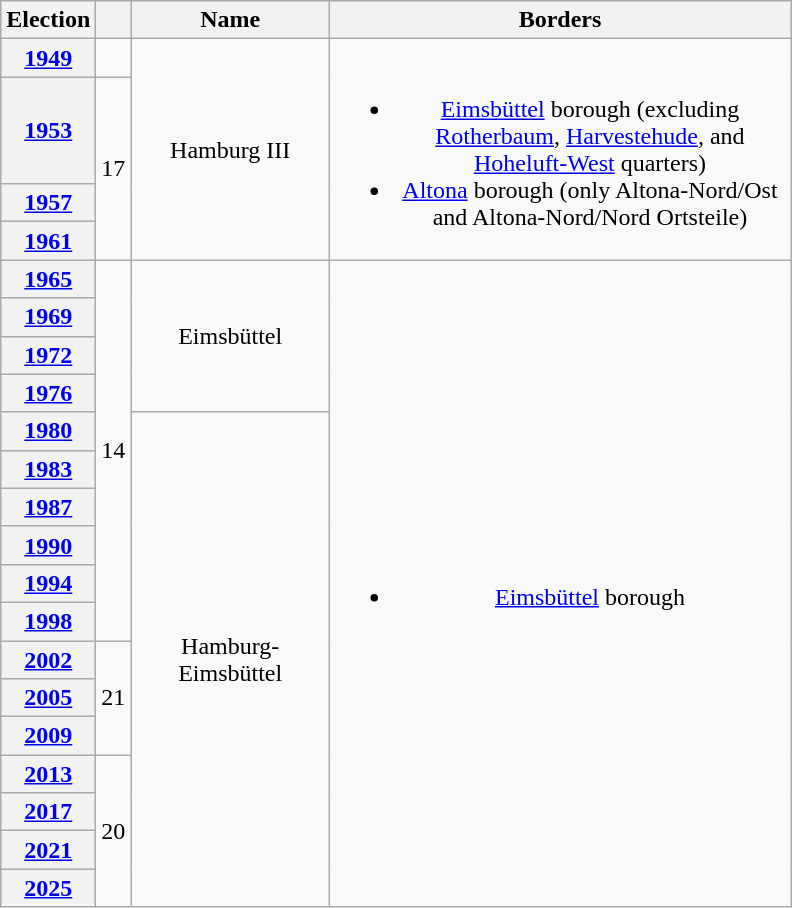<table class=wikitable style="text-align:center">
<tr>
<th>Election</th>
<th></th>
<th width=125px>Name</th>
<th width=300px>Borders</th>
</tr>
<tr>
<th><a href='#'>1949</a></th>
<td></td>
<td rowspan=4>Hamburg III</td>
<td rowspan=4><br><ul><li><a href='#'>Eimsbüttel</a> borough (excluding <a href='#'>Rotherbaum</a>, <a href='#'>Harvestehude</a>, and <a href='#'>Hoheluft-West</a> quarters)</li><li><a href='#'>Altona</a> borough (only Altona-Nord/Ost and Altona-Nord/Nord Ortsteile)</li></ul></td>
</tr>
<tr>
<th><a href='#'>1953</a></th>
<td rowspan=3>17</td>
</tr>
<tr>
<th><a href='#'>1957</a></th>
</tr>
<tr>
<th><a href='#'>1961</a></th>
</tr>
<tr>
<th><a href='#'>1965</a></th>
<td rowspan=10>14</td>
<td rowspan=4>Eimsbüttel</td>
<td rowspan=17><br><ul><li><a href='#'>Eimsbüttel</a> borough</li></ul></td>
</tr>
<tr>
<th><a href='#'>1969</a></th>
</tr>
<tr>
<th><a href='#'>1972</a></th>
</tr>
<tr>
<th><a href='#'>1976</a></th>
</tr>
<tr>
<th><a href='#'>1980</a></th>
<td rowspan=13>Hamburg-Eimsbüttel</td>
</tr>
<tr>
<th><a href='#'>1983</a></th>
</tr>
<tr>
<th><a href='#'>1987</a></th>
</tr>
<tr>
<th><a href='#'>1990</a></th>
</tr>
<tr>
<th><a href='#'>1994</a></th>
</tr>
<tr>
<th><a href='#'>1998</a></th>
</tr>
<tr>
<th><a href='#'>2002</a></th>
<td rowspan=3>21</td>
</tr>
<tr>
<th><a href='#'>2005</a></th>
</tr>
<tr>
<th><a href='#'>2009</a></th>
</tr>
<tr>
<th><a href='#'>2013</a></th>
<td rowspan=4>20</td>
</tr>
<tr>
<th><a href='#'>2017</a></th>
</tr>
<tr>
<th><a href='#'>2021</a></th>
</tr>
<tr>
<th><a href='#'>2025</a></th>
</tr>
</table>
